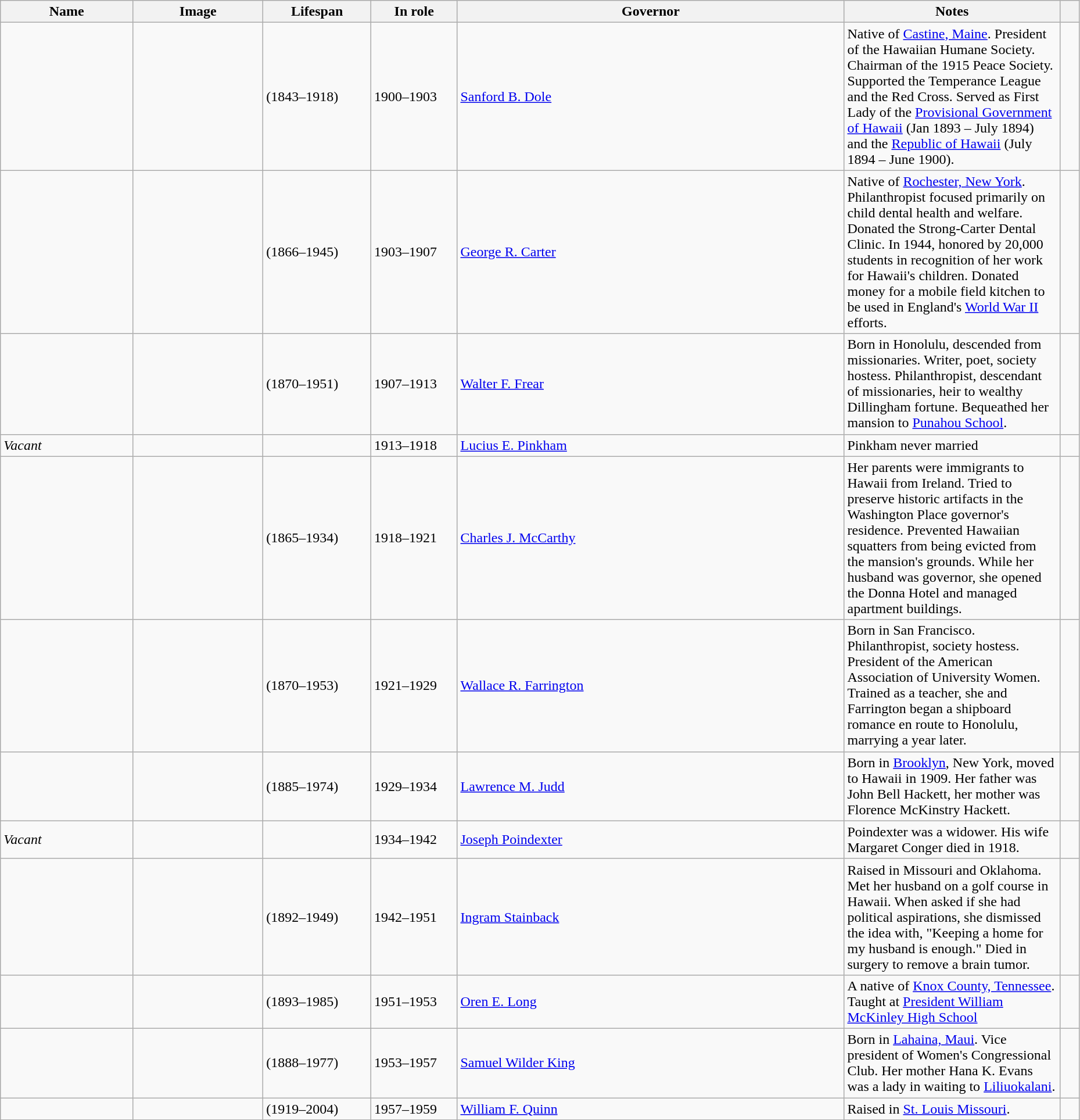<table class="wikitable sortable" style="width:98%">
<tr>
<th scope="col" width =>Name</th>
<th scope="col"  class="unsortable">Image</th>
<th scope="col" width = 10% class="unsortable">Lifespan</th>
<th scope="col" width = 8%>In role</th>
<th scope="col" width =>Governor</th>
<th scope="col" width = 20% class="unsortable">Notes</th>
<th scope="col"  class="unsortable"></th>
</tr>
<tr>
<td scope="row"></td>
<td></td>
<td>(1843–1918)</td>
<td>1900–1903</td>
<td><a href='#'>Sanford B. Dole</a></td>
<td>Native of <a href='#'>Castine, Maine</a>. President of the Hawaiian Humane Society. Chairman of the 1915 Peace Society. Supported the Temperance League and the Red Cross. Served as First Lady of the <a href='#'>Provisional Government of Hawaii</a> (Jan 1893 – July 1894) and the <a href='#'>Republic of Hawaii</a> (July 1894 – June 1900).</td>
<td></td>
</tr>
<tr>
<td scope="row"></td>
<td></td>
<td>(1866–1945)</td>
<td>1903–1907</td>
<td><a href='#'>George R. Carter</a></td>
<td>Native of <a href='#'>Rochester, New York</a>. Philanthropist focused primarily on child dental health and welfare. Donated the Strong-Carter Dental Clinic. In 1944, honored by 20,000 students in recognition of her work for Hawaii's children. Donated money for a mobile field kitchen to be used in England's <a href='#'>World War II</a> efforts.</td>
<td></td>
</tr>
<tr>
<td scope="row"></td>
<td></td>
<td>(1870–1951)</td>
<td>1907–1913</td>
<td><a href='#'>Walter F. Frear</a></td>
<td>Born in Honolulu, descended from missionaries. Writer, poet, society hostess. Philanthropist, descendant of missionaries, heir to wealthy Dillingham fortune. Bequeathed her mansion to <a href='#'>Punahou School</a>.</td>
<td></td>
</tr>
<tr>
<td scope="row"><em>Vacant</em></td>
<td></td>
<td></td>
<td>1913–1918</td>
<td><a href='#'>Lucius E. Pinkham</a></td>
<td>Pinkham never married</td>
<td></td>
</tr>
<tr>
<td scope="row"></td>
<td></td>
<td>(1865–1934)</td>
<td>1918–1921</td>
<td><a href='#'>Charles J. McCarthy</a></td>
<td>Her parents were immigrants to Hawaii from Ireland. Tried to preserve historic artifacts in the Washington Place governor's residence.  Prevented Hawaiian squatters from being evicted from the mansion's grounds. While her husband was governor, she opened the Donna Hotel and managed apartment buildings.</td>
<td></td>
</tr>
<tr>
<td scope="row"></td>
<td></td>
<td>(1870–1953)</td>
<td>1921–1929</td>
<td><a href='#'>Wallace R. Farrington</a></td>
<td>Born in San Francisco. Philanthropist, society hostess. President of the American Association of University Women. Trained as a teacher, she and Farrington began a shipboard romance en route to Honolulu, marrying a year later.</td>
<td></td>
</tr>
<tr>
<td scope="row"></td>
<td></td>
<td>(1885–1974)</td>
<td>1929–1934</td>
<td><a href='#'>Lawrence M. Judd</a></td>
<td>Born in <a href='#'>Brooklyn</a>, New York, moved to Hawaii in 1909. Her father was John Bell Hackett, her mother was Florence McKinstry Hackett.</td>
<td></td>
</tr>
<tr>
<td scope="row"><em>Vacant</em></td>
<td></td>
<td></td>
<td>1934–1942</td>
<td><a href='#'>Joseph Poindexter</a></td>
<td>Poindexter was a widower. His wife Margaret Conger died in 1918.</td>
<td></td>
</tr>
<tr>
<td scope="row"></td>
<td></td>
<td>(1892–1949)</td>
<td>1942–1951</td>
<td><a href='#'>Ingram Stainback</a></td>
<td>Raised in Missouri and Oklahoma. Met her husband on a golf course in Hawaii. When asked if she had political aspirations, she dismissed the idea with, "Keeping a home for my husband is enough." Died in surgery to remove a brain tumor.</td>
<td></td>
</tr>
<tr>
<td scope="row"></td>
<td></td>
<td>(1893–1985)</td>
<td>1951–1953</td>
<td><a href='#'>Oren E. Long</a></td>
<td>A native of <a href='#'>Knox County, Tennessee</a>. Taught at <a href='#'>President William McKinley High School</a></td>
<td></td>
</tr>
<tr>
<td scope="row"></td>
<td></td>
<td>(1888–1977)</td>
<td>1953–1957</td>
<td><a href='#'>Samuel Wilder King</a></td>
<td>Born in <a href='#'>Lahaina, Maui</a>. Vice president of Women's Congressional Club. Her mother Hana K. Evans was a lady in waiting to <a href='#'>Liliuokalani</a>.</td>
<td></td>
</tr>
<tr>
<td scope="row"></td>
<td></td>
<td>(1919–2004)</td>
<td>1957–1959</td>
<td><a href='#'>William F. Quinn</a></td>
<td>Raised in <a href='#'>St. Louis Missouri</a>.</td>
<td></td>
</tr>
<tr>
</tr>
</table>
